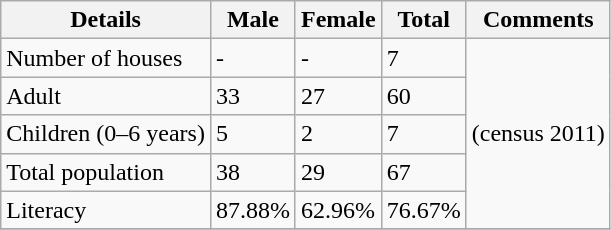<table class="wikitable sortable">
<tr>
<th>Details</th>
<th>Male</th>
<th>Female</th>
<th>Total</th>
<th>Comments</th>
</tr>
<tr>
<td>Number of houses</td>
<td>-</td>
<td>-</td>
<td>7</td>
<td rowspan="5">(census 2011) </td>
</tr>
<tr>
<td>Adult</td>
<td>33</td>
<td>27</td>
<td>60</td>
</tr>
<tr>
<td>Children (0–6 years)</td>
<td>5</td>
<td>2</td>
<td>7</td>
</tr>
<tr>
<td>Total population</td>
<td>38</td>
<td>29</td>
<td>67</td>
</tr>
<tr>
<td>Literacy</td>
<td>87.88%</td>
<td>62.96%</td>
<td>76.67%</td>
</tr>
<tr>
</tr>
</table>
